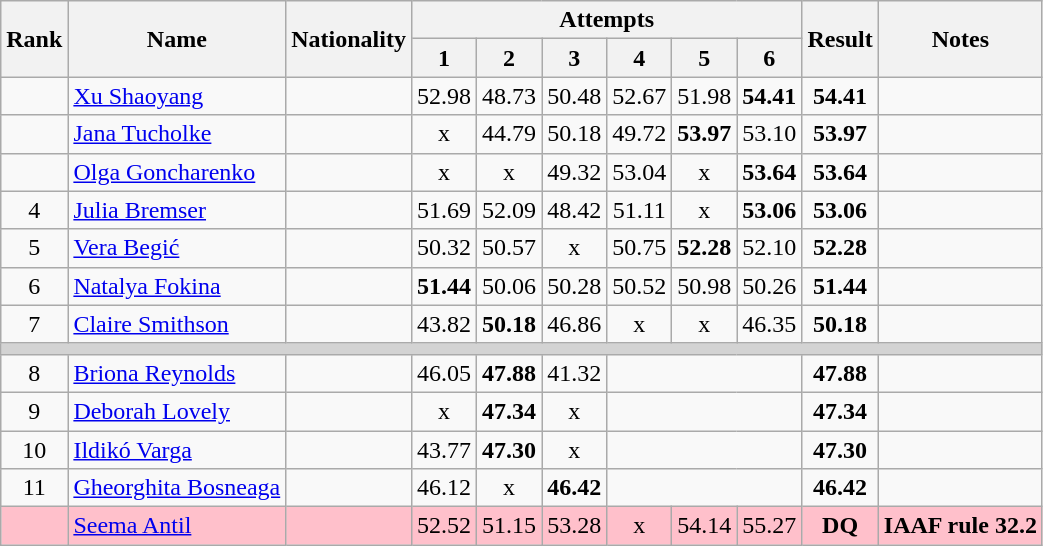<table class="wikitable sortable" style="text-align:center">
<tr>
<th rowspan=2>Rank</th>
<th rowspan=2>Name</th>
<th rowspan=2>Nationality</th>
<th colspan=6>Attempts</th>
<th rowspan=2>Result</th>
<th rowspan=2>Notes</th>
</tr>
<tr>
<th>1</th>
<th>2</th>
<th>3</th>
<th>4</th>
<th>5</th>
<th>6</th>
</tr>
<tr>
<td></td>
<td align=left><a href='#'>Xu Shaoyang</a></td>
<td align=left></td>
<td>52.98</td>
<td>48.73</td>
<td>50.48</td>
<td>52.67</td>
<td>51.98</td>
<td><strong>54.41</strong></td>
<td><strong>54.41</strong></td>
<td></td>
</tr>
<tr>
<td></td>
<td align=left><a href='#'>Jana Tucholke</a></td>
<td align=left></td>
<td>x</td>
<td>44.79</td>
<td>50.18</td>
<td>49.72</td>
<td><strong>53.97</strong></td>
<td>53.10</td>
<td><strong>53.97</strong></td>
<td></td>
</tr>
<tr>
<td></td>
<td align=left><a href='#'>Olga Goncharenko</a></td>
<td align=left></td>
<td>x</td>
<td>x</td>
<td>49.32</td>
<td>53.04</td>
<td>x</td>
<td><strong>53.64</strong></td>
<td><strong>53.64</strong></td>
<td></td>
</tr>
<tr>
<td>4</td>
<td align=left><a href='#'>Julia Bremser</a></td>
<td align=left></td>
<td>51.69</td>
<td>52.09</td>
<td>48.42</td>
<td>51.11</td>
<td>x</td>
<td><strong>53.06</strong></td>
<td><strong>53.06</strong></td>
<td></td>
</tr>
<tr>
<td>5</td>
<td align=left><a href='#'>Vera Begić</a></td>
<td align=left></td>
<td>50.32</td>
<td>50.57</td>
<td>x</td>
<td>50.75</td>
<td><strong>52.28</strong></td>
<td>52.10</td>
<td><strong>52.28</strong></td>
<td></td>
</tr>
<tr>
<td>6</td>
<td align=left><a href='#'>Natalya Fokina</a></td>
<td align=left></td>
<td><strong>51.44</strong></td>
<td>50.06</td>
<td>50.28</td>
<td>50.52</td>
<td>50.98</td>
<td>50.26</td>
<td><strong>51.44</strong></td>
<td></td>
</tr>
<tr>
<td>7</td>
<td align=left><a href='#'>Claire Smithson</a></td>
<td align=left></td>
<td>43.82</td>
<td><strong>50.18</strong></td>
<td>46.86</td>
<td>x</td>
<td>x</td>
<td>46.35</td>
<td><strong>50.18</strong></td>
<td></td>
</tr>
<tr>
<td colspan=11 bgcolor=lightgray></td>
</tr>
<tr>
<td>8</td>
<td align=left><a href='#'>Briona Reynolds</a></td>
<td align=left></td>
<td>46.05</td>
<td><strong>47.88</strong></td>
<td>41.32</td>
<td colspan=3></td>
<td><strong>47.88</strong></td>
<td></td>
</tr>
<tr>
<td>9</td>
<td align=left><a href='#'>Deborah Lovely</a></td>
<td align=left></td>
<td>x</td>
<td><strong>47.34</strong></td>
<td>x</td>
<td colspan=3></td>
<td><strong>47.34</strong></td>
<td></td>
</tr>
<tr>
<td>10</td>
<td align=left><a href='#'>Ildikó Varga</a></td>
<td align=left></td>
<td>43.77</td>
<td><strong>47.30</strong></td>
<td>x</td>
<td colspan=3></td>
<td><strong>47.30</strong></td>
<td></td>
</tr>
<tr>
<td>11</td>
<td align=left><a href='#'>Gheorghita Bosneaga</a></td>
<td align=left></td>
<td>46.12</td>
<td>x</td>
<td><strong>46.42</strong></td>
<td colspan=3></td>
<td><strong>46.42</strong></td>
<td></td>
</tr>
<tr bgcolor=pink>
<td></td>
<td align=left><a href='#'>Seema Antil</a></td>
<td align=left></td>
<td>52.52</td>
<td>51.15</td>
<td>53.28</td>
<td>x</td>
<td>54.14</td>
<td>55.27</td>
<td><strong>DQ</strong></td>
<td><strong>IAAF rule 32.2</strong></td>
</tr>
</table>
